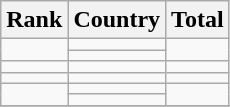<table class="sortable wikitable plainrowheaders">
<tr>
<th scope="col">Rank</th>
<th scope="col">Country</th>
<th scope="col">Total</th>
</tr>
<tr>
<td rowspan="2"></td>
<td></td>
<td rowspan="2"></td>
</tr>
<tr>
<td></td>
</tr>
<tr>
<td></td>
<td></td>
<td></td>
</tr>
<tr>
<td></td>
<td></td>
<td></td>
</tr>
<tr>
<td rowspan="2"></td>
<td></td>
<td rowspan="2"></td>
</tr>
<tr>
<td></td>
</tr>
<tr>
</tr>
</table>
